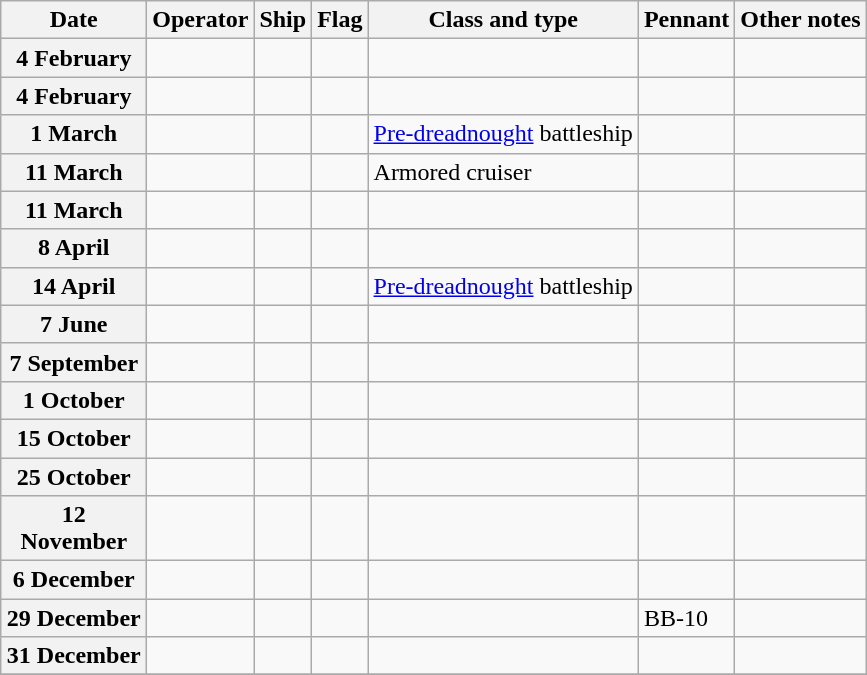<table Class="wikitable">
<tr>
<th width="90">Date</th>
<th>Operator</th>
<th>Ship</th>
<th>Flag</th>
<th>Class and type</th>
<th>Pennant</th>
<th>Other notes</th>
</tr>
<tr>
<th>4 February</th>
<td></td>
<td><strong></strong></td>
<td></td>
<td></td>
<td></td>
<td></td>
</tr>
<tr ---->
<th>4 February</th>
<td></td>
<td><strong></strong></td>
<td></td>
<td></td>
<td></td>
<td></td>
</tr>
<tr ---->
<th>1 March</th>
<td></td>
<td><strong></strong></td>
<td></td>
<td><a href='#'>Pre-dreadnought</a> battleship</td>
<td></td>
<td></td>
</tr>
<tr>
<th>11 March</th>
<td></td>
<td><strong></strong></td>
<td></td>
<td>Armored cruiser</td>
<td></td>
<td></td>
</tr>
<tr ---->
<th>11 March</th>
<td></td>
<td><strong></strong></td>
<td></td>
<td></td>
<td></td>
<td></td>
</tr>
<tr ---->
<th>8 April</th>
<td></td>
<td><strong></strong></td>
<td></td>
<td></td>
<td></td>
<td></td>
</tr>
<tr>
<th>14 April</th>
<td></td>
<td><strong></strong></td>
<td></td>
<td><a href='#'>Pre-dreadnought</a> battleship</td>
<td></td>
<td></td>
</tr>
<tr>
<th>7 June</th>
<td></td>
<td><strong></strong></td>
<td></td>
<td></td>
<td></td>
<td></td>
</tr>
<tr>
<th>7 September</th>
<td></td>
<td><strong></strong></td>
<td></td>
<td></td>
<td></td>
<td></td>
</tr>
<tr ---->
<th>1 October</th>
<td></td>
<td><strong></strong></td>
<td></td>
<td></td>
<td></td>
<td></td>
</tr>
<tr ---->
<th>15 October</th>
<td></td>
<td><strong></strong></td>
<td></td>
<td></td>
<td></td>
<td></td>
</tr>
<tr ---->
<th>25 October</th>
<td></td>
<td><strong></strong></td>
<td></td>
<td></td>
<td></td>
<td></td>
</tr>
<tr ---->
<th>12 November</th>
<td></td>
<td><strong></strong></td>
<td></td>
<td></td>
<td></td>
<td></td>
</tr>
<tr>
<th>6 December</th>
<td></td>
<td><strong></strong></td>
<td></td>
<td></td>
<td></td>
<td></td>
</tr>
<tr ---->
<th>29 December</th>
<td></td>
<td><strong></strong></td>
<td></td>
<td></td>
<td>BB-10</td>
<td></td>
</tr>
<tr>
<th>31 December</th>
<td></td>
<td><strong></strong></td>
<td></td>
<td></td>
<td></td>
<td></td>
</tr>
<tr ---->
</tr>
</table>
